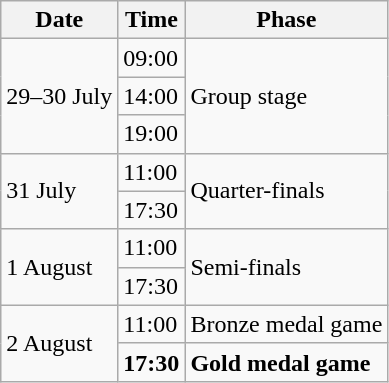<table class="wikitable" border="1">
<tr>
<th>Date</th>
<th>Time</th>
<th>Phase</th>
</tr>
<tr>
<td rowspan=3>29–30 July</td>
<td>09:00</td>
<td rowspan=3>Group stage</td>
</tr>
<tr>
<td>14:00</td>
</tr>
<tr>
<td>19:00</td>
</tr>
<tr>
<td rowspan=2>31 July</td>
<td>11:00</td>
<td rowspan=2>Quarter-finals</td>
</tr>
<tr>
<td>17:30</td>
</tr>
<tr>
<td rowspan=2>1 August</td>
<td>11:00</td>
<td rowspan=2>Semi-finals</td>
</tr>
<tr>
<td>17:30</td>
</tr>
<tr>
<td rowspan=2>2 August</td>
<td>11:00</td>
<td>Bronze medal game</td>
</tr>
<tr>
<td><strong>17:30</strong></td>
<td><strong>Gold medal game</strong></td>
</tr>
</table>
